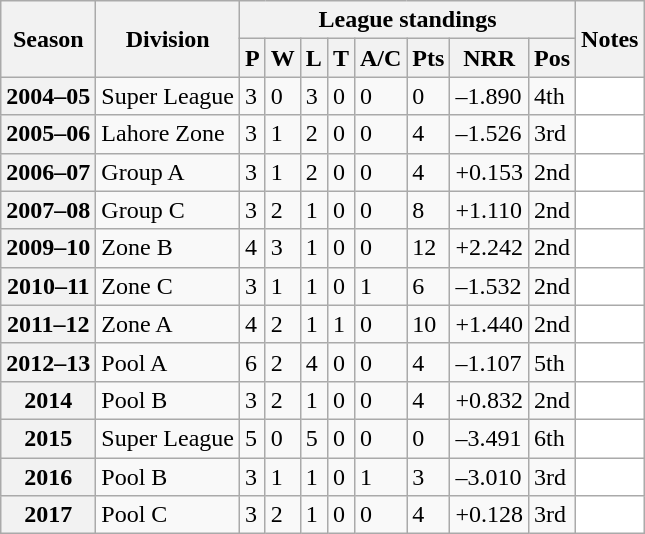<table class="wikitable sortable">
<tr>
<th scope="col" rowspan="2">Season</th>
<th scope="col" rowspan="2">Division</th>
<th scope="col" colspan="8">League standings</th>
<th scope="col" rowspan="2">Notes</th>
</tr>
<tr>
<th scope="col">P</th>
<th scope="col">W</th>
<th scope="col">L</th>
<th scope="col">T</th>
<th scope="col">A/C</th>
<th scope="col">Pts</th>
<th scope="col">NRR</th>
<th scope="col">Pos</th>
</tr>
<tr>
<th scope="row">2004–05</th>
<td>Super League</td>
<td>3</td>
<td>0</td>
<td>3</td>
<td>0</td>
<td>0</td>
<td>0</td>
<td>–1.890</td>
<td>4th</td>
<td style="background: white;"></td>
</tr>
<tr>
<th scope="row">2005–06</th>
<td>Lahore Zone</td>
<td>3</td>
<td>1</td>
<td>2</td>
<td>0</td>
<td>0</td>
<td>4</td>
<td>–1.526</td>
<td>3rd</td>
<td style="background: white;"></td>
</tr>
<tr>
<th scope="row">2006–07</th>
<td>Group A</td>
<td>3</td>
<td>1</td>
<td>2</td>
<td>0</td>
<td>0</td>
<td>4</td>
<td>+0.153</td>
<td>2nd</td>
<td style="background: white;"></td>
</tr>
<tr>
<th scope="row">2007–08</th>
<td>Group C</td>
<td>3</td>
<td>2</td>
<td>1</td>
<td>0</td>
<td>0</td>
<td>8</td>
<td>+1.110</td>
<td>2nd</td>
<td style="background: white;"></td>
</tr>
<tr>
<th scope="row">2009–10</th>
<td>Zone B</td>
<td>4</td>
<td>3</td>
<td>1</td>
<td>0</td>
<td>0</td>
<td>12</td>
<td>+2.242</td>
<td>2nd</td>
<td style="background: white;"></td>
</tr>
<tr>
<th scope="row">2010–11</th>
<td>Zone C</td>
<td>3</td>
<td>1</td>
<td>1</td>
<td>0</td>
<td>1</td>
<td>6</td>
<td>–1.532</td>
<td>2nd</td>
<td style="background: white;"></td>
</tr>
<tr>
<th scope="row">2011–12</th>
<td>Zone A</td>
<td>4</td>
<td>2</td>
<td>1</td>
<td>1</td>
<td>0</td>
<td>10</td>
<td>+1.440</td>
<td>2nd</td>
<td style="background: white;"></td>
</tr>
<tr>
<th scope="row">2012–13</th>
<td>Pool A</td>
<td>6</td>
<td>2</td>
<td>4</td>
<td>0</td>
<td>0</td>
<td>4</td>
<td>–1.107</td>
<td>5th</td>
<td style="background: white;"></td>
</tr>
<tr>
<th scope="row">2014</th>
<td>Pool B</td>
<td>3</td>
<td>2</td>
<td>1</td>
<td>0</td>
<td>0</td>
<td>4</td>
<td>+0.832</td>
<td>2nd</td>
<td style="background: white;"></td>
</tr>
<tr>
<th scope="row">2015</th>
<td>Super League</td>
<td>5</td>
<td>0</td>
<td>5</td>
<td>0</td>
<td>0</td>
<td>0</td>
<td>–3.491</td>
<td>6th</td>
<td style="background: white;"></td>
</tr>
<tr>
<th scope="row">2016</th>
<td>Pool B</td>
<td>3</td>
<td>1</td>
<td>1</td>
<td>0</td>
<td>1</td>
<td>3</td>
<td>–3.010</td>
<td>3rd</td>
<td style="background: white;"></td>
</tr>
<tr>
<th scope="row">2017</th>
<td>Pool C</td>
<td>3</td>
<td>2</td>
<td>1</td>
<td>0</td>
<td>0</td>
<td>4</td>
<td>+0.128</td>
<td>3rd</td>
<td style="background: white;"></td>
</tr>
</table>
